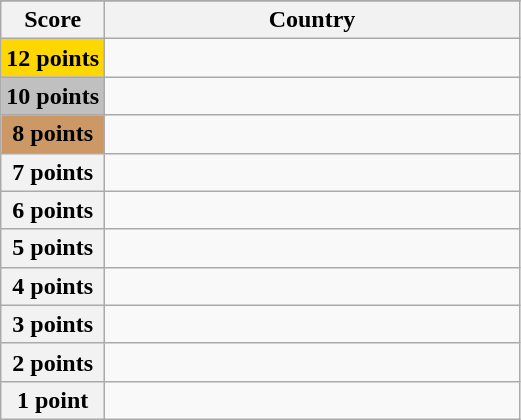<table class="wikitable">
<tr>
</tr>
<tr>
<th scope="col" width="20%">Score</th>
<th scope="col">Country</th>
</tr>
<tr>
<th scope="row" style="background:gold">12 points</th>
<td></td>
</tr>
<tr>
<th scope="row" style="background:silver">10 points</th>
<td></td>
</tr>
<tr>
<th scope="row" style="background:#CC9966">8 points</th>
<td></td>
</tr>
<tr>
<th scope="row">7 points</th>
<td></td>
</tr>
<tr>
<th scope="row">6 points</th>
<td></td>
</tr>
<tr>
<th scope="row">5 points</th>
<td></td>
</tr>
<tr>
<th scope="row">4 points</th>
<td></td>
</tr>
<tr>
<th scope="row">3 points</th>
<td></td>
</tr>
<tr>
<th scope="row">2 points</th>
<td></td>
</tr>
<tr>
<th scope="row">1 point</th>
<td></td>
</tr>
</table>
